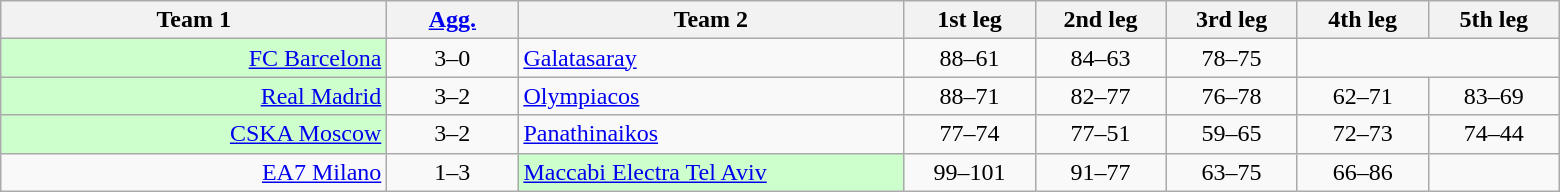<table class=wikitable style="text-align:center">
<tr>
<th width=250>Team 1</th>
<th width=80><a href='#'>Agg.</a></th>
<th width=250>Team 2</th>
<th width=80>1st leg</th>
<th width=80>2nd leg</th>
<th width=80>3rd leg</th>
<th width=80>4th leg</th>
<th width=80>5th leg</th>
</tr>
<tr>
<td bgcolor="#ccffcc" align=right><a href='#'>FC Barcelona</a> </td>
<td>3–0</td>
<td align=left> <a href='#'>Galatasaray</a></td>
<td>88–61</td>
<td>84–63</td>
<td>78–75</td>
</tr>
<tr>
<td bgcolor="#ccffcc" align=right><a href='#'>Real Madrid</a> </td>
<td>3–2</td>
<td align=left> <a href='#'>Olympiacos</a></td>
<td>88–71</td>
<td>82–77</td>
<td>76–78</td>
<td>62–71</td>
<td>83–69</td>
</tr>
<tr>
<td bgcolor="#ccffcc" align=right><a href='#'>CSKA Moscow</a> </td>
<td>3–2</td>
<td align=left> <a href='#'>Panathinaikos</a></td>
<td>77–74</td>
<td>77–51</td>
<td>59–65</td>
<td>72–73</td>
<td>74–44</td>
</tr>
<tr>
<td align=right><a href='#'>EA7 Milano</a> </td>
<td>1–3</td>
<td bgcolor="#ccffcc" align=left> <a href='#'>Maccabi Electra Tel Aviv</a></td>
<td>99–101</td>
<td>91–77</td>
<td>63–75</td>
<td>66–86</td>
</tr>
</table>
